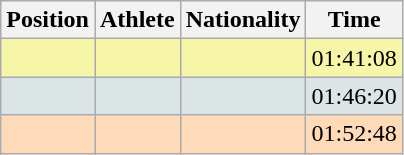<table class="wikitable sortable">
<tr>
<th scope="col">Position</th>
<th scope="col">Athlete</th>
<th scope="col">Nationality</th>
<th scope="col">Time</th>
</tr>
<tr bgcolor="#F7F6A8">
<td align=center></td>
<td></td>
<td></td>
<td>01:41:08</td>
</tr>
<tr bgcolor="#DCE5E5">
<td align=center></td>
<td></td>
<td></td>
<td>01:46:20</td>
</tr>
<tr bgcolor="#FFDAB9">
<td align=center></td>
<td></td>
<td></td>
<td>01:52:48</td>
</tr>
</table>
